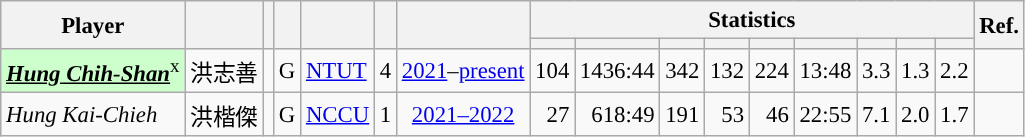<table class="wikitable sortable" style="font-size:95%; text-align:right;">
<tr>
<th rowspan="2">Player</th>
<th rowspan="2"></th>
<th rowspan="2"></th>
<th rowspan="2"></th>
<th rowspan="2"></th>
<th rowspan="2"></th>
<th rowspan="2"></th>
<th colspan="9">Statistics</th>
<th rowspan="2">Ref.</th>
</tr>
<tr>
<th></th>
<th></th>
<th></th>
<th></th>
<th></th>
<th></th>
<th></th>
<th></th>
<th></th>
</tr>
<tr>
<td align="left" bgcolor="#CCFFCC"><u><strong><em>Hung Chih-Shan</em></strong></u><sup>x</sup></td>
<td align="left">洪志善</td>
<td align="center"></td>
<td align="center">G</td>
<td align="left"><a href='#'>NTUT</a></td>
<td align="center">4</td>
<td align="center"><a href='#'>2021</a>–<a href='#'>present</a></td>
<td>104</td>
<td>1436:44</td>
<td>342</td>
<td>132</td>
<td>224</td>
<td>13:48</td>
<td>3.3</td>
<td>1.3</td>
<td>2.2</td>
<td align="center"></td>
</tr>
<tr>
<td align="left"><em>Hung Kai-Chieh</em></td>
<td align="left">洪楷傑</td>
<td align="center"></td>
<td align="center">G</td>
<td align="left"><a href='#'>NCCU</a></td>
<td align="center">1</td>
<td align="center"><a href='#'>2021–2022</a></td>
<td>27</td>
<td>618:49</td>
<td>191</td>
<td>53</td>
<td>46</td>
<td>22:55</td>
<td>7.1</td>
<td>2.0</td>
<td>1.7</td>
<td align="center"></td>
</tr>
</table>
